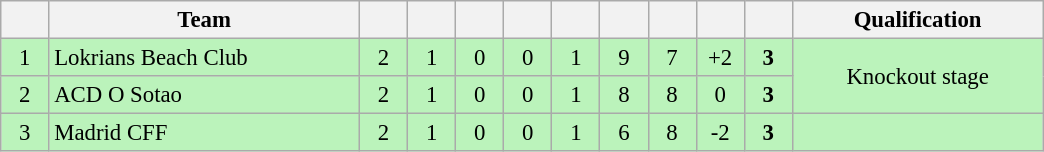<table class="wikitable" style="font-size: 95%">
<tr>
<th width="25"></th>
<th width="200">Team</th>
<th width="25"></th>
<th width="25"></th>
<th width="25"></th>
<th width="25"></th>
<th width="25"></th>
<th width="25"></th>
<th width="25"></th>
<th width="25"></th>
<th width="25"></th>
<th width="160">Qualification</th>
</tr>
<tr align=center bgcolor=#bbf3bb>
<td>1</td>
<td align=left> Lokrians Beach Club</td>
<td>2</td>
<td>1</td>
<td>0</td>
<td>0</td>
<td>1</td>
<td>9</td>
<td>7</td>
<td>+2</td>
<td><strong>3</strong></td>
<td rowspan=2>Knockout stage</td>
</tr>
<tr align=center bgcolor=#bbf3bb>
<td>2</td>
<td align=left> ACD O Sotao</td>
<td>2</td>
<td>1</td>
<td>0</td>
<td>0</td>
<td>1</td>
<td>8</td>
<td>8</td>
<td>0</td>
<td><strong>3</strong></td>
</tr>
<tr align=center bgcolor=#bbf3bb>
<td>3</td>
<td align=left> Madrid CFF</td>
<td>2</td>
<td>1</td>
<td>0</td>
<td>0</td>
<td>1</td>
<td>6</td>
<td>8</td>
<td>-2</td>
<td><strong>3</strong></td>
<td></td>
</tr>
</table>
